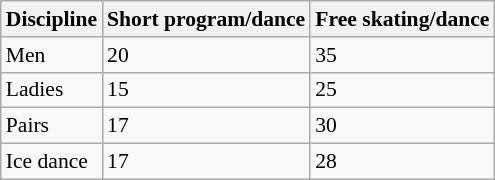<table class="wikitable" style="font-size:90%;">
<tr>
<th>Discipline</th>
<th>Short program/dance</th>
<th>Free skating/dance</th>
</tr>
<tr>
<td>Men</td>
<td>20</td>
<td>35</td>
</tr>
<tr>
<td>Ladies</td>
<td>15</td>
<td>25</td>
</tr>
<tr>
<td>Pairs</td>
<td>17</td>
<td>30</td>
</tr>
<tr>
<td>Ice dance</td>
<td>17</td>
<td>28</td>
</tr>
</table>
